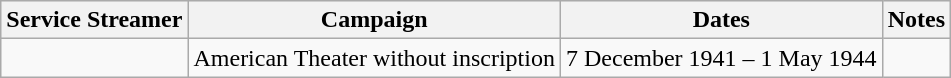<table class="wikitable">
<tr style="background:#efefef;">
<th>Service Streamer</th>
<th>Campaign</th>
<th>Dates</th>
<th>Notes</th>
</tr>
<tr>
<td></td>
<td>American Theater without inscription</td>
<td>7 December 1941 – 1 May 1944</td>
<td></td>
</tr>
</table>
